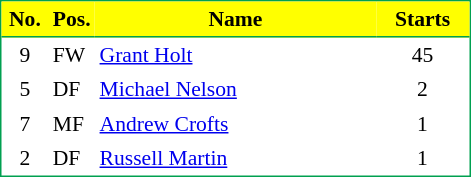<table cellspacing="0" cellpadding="3" style="border:1px solid #00a050;font-size:90%">
<tr bgcolor=yellow>
<th width=10% style="border-bottom:1px solid #00a050" align="center"><span>No.</span></th>
<th width=10% style="border-bottom:1px solid #00a050" align="center"><span>Pos.</span></th>
<th width=60% style="border-bottom:1px solid #00a050" align="center"><span>Name</span></th>
<th width=20% style="border-bottom:1px solid #00a050" align="center"><span>Starts</span></th>
</tr>
<tr>
<td align="center">9</td>
<td align="left">FW</td>
<td align="left"> <a href='#'>Grant Holt</a></td>
<td align="center">45</td>
</tr>
<tr>
<td align="center">5</td>
<td align="left">DF</td>
<td align="left"> <a href='#'>Michael Nelson</a></td>
<td align="center">2</td>
</tr>
<tr>
<td align="center">7</td>
<td align="left">MF</td>
<td align="left"> <a href='#'>Andrew Crofts</a></td>
<td align="center">1</td>
</tr>
<tr>
<td align="center">2</td>
<td align="left">DF</td>
<td align="left"> <a href='#'>Russell Martin</a></td>
<td align="center">1</td>
</tr>
</table>
